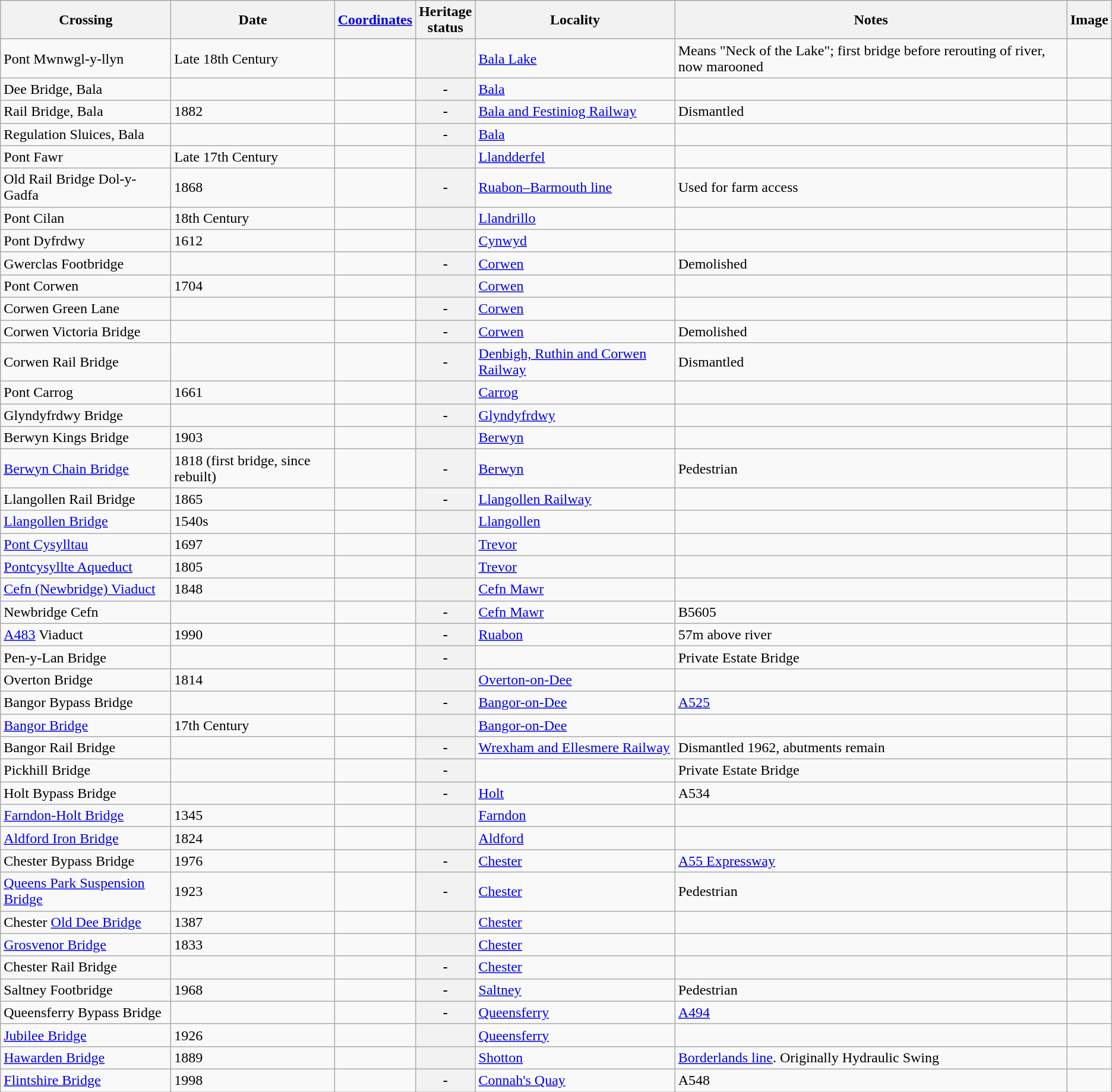<table class="wikitable">
<tr>
<th>Crossing</th>
<th>Date</th>
<th><a href='#'>Coordinates</a></th>
<th>Heritage<br>status</th>
<th>Locality</th>
<th>Notes</th>
<th>Image</th>
</tr>
<tr>
<td>Pont Mwnwgl-y-llyn </td>
<td>Late 18th Century</td>
<td></td>
<th></th>
<td><a href='#'>Bala Lake</a></td>
<td>Means "Neck of the Lake"; first bridge before rerouting of river, now marooned</td>
<td></td>
</tr>
<tr>
<td>Dee Bridge, Bala</td>
<td></td>
<td></td>
<th>-</th>
<td><a href='#'>Bala</a></td>
<td></td>
<td></td>
</tr>
<tr>
<td>Rail Bridge, Bala</td>
<td>1882</td>
<td></td>
<th>-</th>
<td><a href='#'>Bala and Festiniog Railway</a></td>
<td>Dismantled</td>
<td></td>
</tr>
<tr>
<td>Regulation Sluices, Bala</td>
<td></td>
<td></td>
<th>-</th>
<td><a href='#'>Bala</a></td>
<td></td>
<td></td>
</tr>
<tr>
<td>Pont Fawr </td>
<td>Late 17th Century</td>
<td></td>
<th></th>
<td><a href='#'>Llandderfel</a></td>
<td></td>
<td></td>
</tr>
<tr>
<td>Old Rail Bridge Dol-y-Gadfa</td>
<td>1868</td>
<td></td>
<th>-</th>
<td><a href='#'>Ruabon–Barmouth line</a></td>
<td>Used for farm access</td>
<td></td>
</tr>
<tr>
<td>Pont Cilan </td>
<td>18th Century</td>
<td></td>
<th></th>
<td><a href='#'>Llandrillo</a></td>
<td></td>
<td></td>
</tr>
<tr>
<td>Pont Dyfrdwy </td>
<td>1612</td>
<td></td>
<th></th>
<td><a href='#'>Cynwyd</a></td>
<td></td>
<td></td>
</tr>
<tr>
<td>Gwerclas Footbridge</td>
<td></td>
<td></td>
<th>-</th>
<td><a href='#'>Corwen</a></td>
<td>Demolished</td>
<td></td>
</tr>
<tr>
<td>Pont Corwen </td>
<td>1704</td>
<td></td>
<th></th>
<td><a href='#'>Corwen</a></td>
<td></td>
<td></td>
</tr>
<tr>
<td>Corwen Green Lane</td>
<td></td>
<td></td>
<th>-</th>
<td><a href='#'>Corwen</a></td>
<td></td>
<td></td>
</tr>
<tr>
<td>Corwen Victoria Bridge</td>
<td></td>
<td></td>
<th>-</th>
<td><a href='#'>Corwen</a></td>
<td>Demolished</td>
<td></td>
</tr>
<tr>
<td>Corwen Rail Bridge</td>
<td></td>
<td></td>
<th>-</th>
<td><a href='#'>Denbigh, Ruthin and Corwen Railway</a></td>
<td>Dismantled</td>
<td></td>
</tr>
<tr>
<td>Pont Carrog </td>
<td>1661</td>
<td></td>
<th></th>
<td><a href='#'>Carrog</a></td>
<td></td>
<td></td>
</tr>
<tr>
<td>Glyndyfrdwy Bridge</td>
<td></td>
<td></td>
<th>-</th>
<td><a href='#'>Glyndyfrdwy</a></td>
<td></td>
<td></td>
</tr>
<tr>
<td>Berwyn Kings Bridge </td>
<td>1903</td>
<td></td>
<th></th>
<td><a href='#'>Berwyn</a></td>
<td></td>
<td></td>
</tr>
<tr>
<td><a href='#'>Berwyn Chain Bridge</a></td>
<td>1818 (first bridge, since rebuilt)</td>
<td></td>
<th>-</th>
<td><a href='#'>Berwyn</a></td>
<td>Pedestrian</td>
<td></td>
</tr>
<tr>
<td>Llangollen Rail Bridge</td>
<td>1865</td>
<td></td>
<th>-</th>
<td><a href='#'>Llangollen Railway</a></td>
<td></td>
<td></td>
</tr>
<tr>
<td><a href='#'>Llangollen Bridge</a></td>
<td>1540s</td>
<td></td>
<th></th>
<td><a href='#'>Llangollen</a></td>
<td></td>
<td></td>
</tr>
<tr>
<td><a href='#'>Pont Cysylltau</a></td>
<td>1697</td>
<td></td>
<th></th>
<td><a href='#'>Trevor</a></td>
<td></td>
<td></td>
</tr>
<tr>
<td><a href='#'>Pontcysyllte Aqueduct</a></td>
<td>1805</td>
<td></td>
<th></th>
<td><a href='#'>Trevor</a></td>
<td></td>
<td></td>
</tr>
<tr>
<td><a href='#'>Cefn (Newbridge) Viaduct</a></td>
<td>1848</td>
<td></td>
<th></th>
<td><a href='#'>Cefn Mawr</a></td>
<td></td>
<td></td>
</tr>
<tr>
<td>Newbridge Cefn</td>
<td></td>
<td></td>
<th>-</th>
<td><a href='#'>Cefn Mawr</a></td>
<td>B5605</td>
<td></td>
</tr>
<tr>
<td><a href='#'>A483</a> Viaduct</td>
<td>1990</td>
<td></td>
<th>-</th>
<td><a href='#'>Ruabon</a></td>
<td>57m above river</td>
<td></td>
</tr>
<tr>
<td>Pen-y-Lan Bridge</td>
<td></td>
<td></td>
<th>-</th>
<td></td>
<td>Private Estate Bridge</td>
<td></td>
</tr>
<tr>
<td>Overton Bridge</td>
<td>1814</td>
<td></td>
<th></th>
<td><a href='#'>Overton-on-Dee</a></td>
<td></td>
<td></td>
</tr>
<tr>
<td>Bangor Bypass Bridge</td>
<td></td>
<td></td>
<th>-</th>
<td><a href='#'>Bangor-on-Dee</a></td>
<td><a href='#'>A525</a></td>
<td></td>
</tr>
<tr>
<td><a href='#'>Bangor Bridge</a></td>
<td>17th Century</td>
<td></td>
<th></th>
<td><a href='#'>Bangor-on-Dee</a></td>
<td></td>
<td></td>
</tr>
<tr>
<td>Bangor Rail Bridge</td>
<td></td>
<td></td>
<th>-</th>
<td><a href='#'>Wrexham and Ellesmere Railway</a></td>
<td>Dismantled 1962, abutments remain</td>
<td></td>
</tr>
<tr>
<td>Pickhill Bridge</td>
<td></td>
<td></td>
<th>-</th>
<td></td>
<td>Private Estate Bridge</td>
<td></td>
</tr>
<tr>
<td>Holt Bypass Bridge</td>
<td></td>
<td></td>
<th>-</th>
<td><a href='#'>Holt</a></td>
<td>A534</td>
<td></td>
</tr>
<tr>
<td><a href='#'>Farndon-Holt Bridge</a></td>
<td>1345</td>
<td></td>
<th></th>
<td><a href='#'>Farndon</a></td>
<td></td>
<td></td>
</tr>
<tr>
<td><a href='#'>Aldford Iron Bridge</a></td>
<td>1824</td>
<td></td>
<th></th>
<td><a href='#'>Aldford</a></td>
<td></td>
<td></td>
</tr>
<tr>
<td>Chester Bypass Bridge</td>
<td>1976</td>
<td></td>
<th>-</th>
<td><a href='#'>Chester</a></td>
<td><a href='#'>A55 Expressway</a></td>
<td></td>
</tr>
<tr>
<td><a href='#'>Queens Park Suspension Bridge</a></td>
<td>1923</td>
<td></td>
<th>-</th>
<td><a href='#'>Chester</a></td>
<td>Pedestrian</td>
<td></td>
</tr>
<tr>
<td>Chester <a href='#'>Old Dee Bridge</a></td>
<td>1387</td>
<td></td>
<th></th>
<td><a href='#'>Chester</a></td>
<td></td>
<td></td>
</tr>
<tr>
<td><a href='#'>Grosvenor Bridge</a></td>
<td>1833</td>
<td></td>
<th></th>
<td><a href='#'>Chester</a></td>
<td></td>
<td></td>
</tr>
<tr>
<td>Chester Rail Bridge</td>
<td></td>
<td></td>
<th>-</th>
<td><a href='#'>Chester</a></td>
<td></td>
<td></td>
</tr>
<tr>
<td>Saltney Footbridge</td>
<td>1968</td>
<td></td>
<th>-</th>
<td><a href='#'>Saltney</a></td>
<td>Pedestrian</td>
<td></td>
</tr>
<tr>
<td>Queensferry Bypass Bridge</td>
<td></td>
<td></td>
<th>-</th>
<td><a href='#'>Queensferry</a></td>
<td><a href='#'>A494</a></td>
<td></td>
</tr>
<tr>
<td><a href='#'>Jubilee Bridge</a></td>
<td>1926</td>
<td></td>
<th></th>
<td><a href='#'>Queensferry</a></td>
<td></td>
<td></td>
</tr>
<tr>
<td><a href='#'>Hawarden Bridge</a></td>
<td>1889</td>
<td></td>
<th></th>
<td><a href='#'>Shotton</a></td>
<td><a href='#'>Borderlands line</a>.  Originally Hydraulic Swing</td>
<td></td>
</tr>
<tr>
<td><a href='#'>Flintshire Bridge</a></td>
<td>1998</td>
<td></td>
<th>-</th>
<td><a href='#'>Connah's Quay</a></td>
<td>A548</td>
<td></td>
</tr>
</table>
